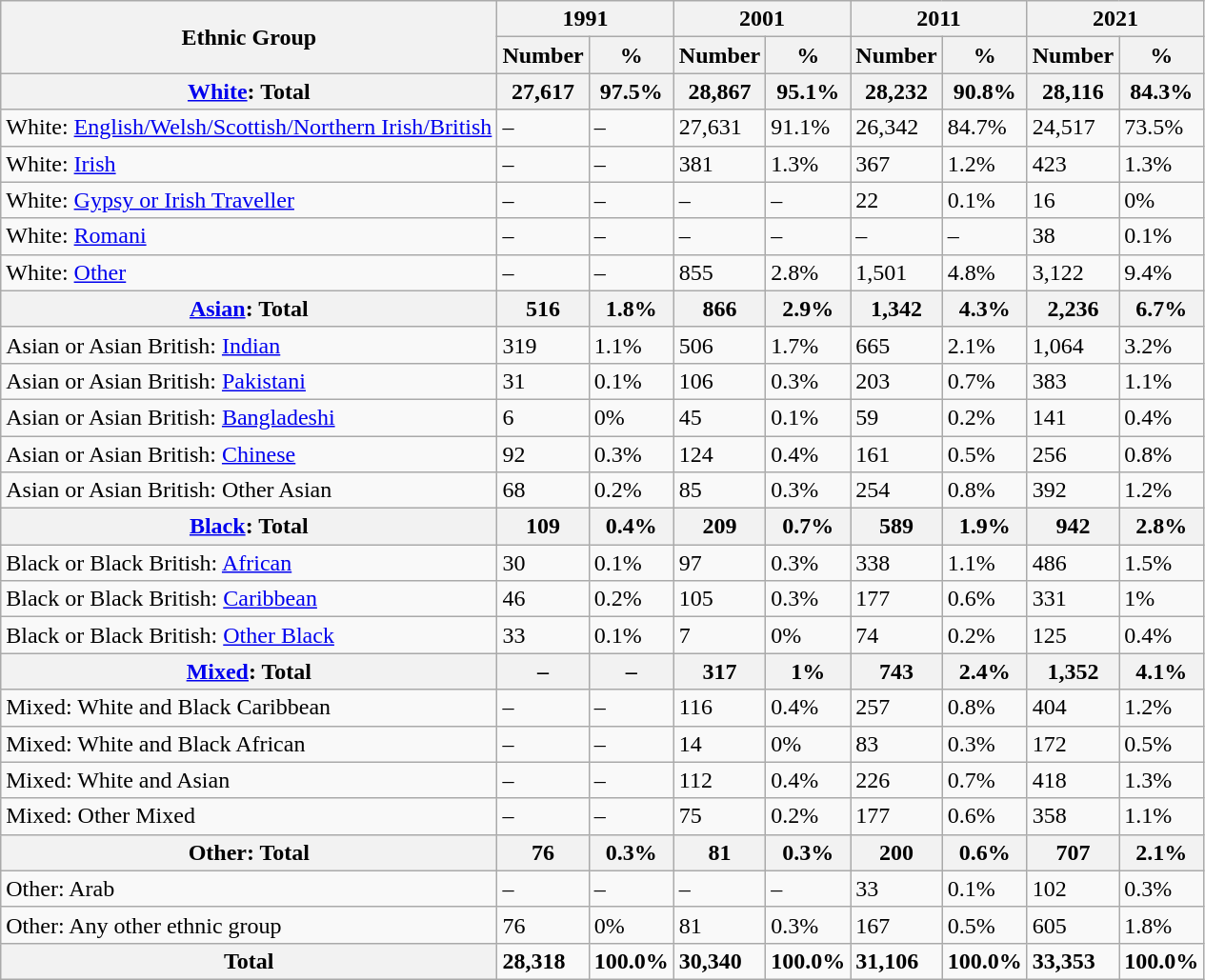<table class="wikitable">
<tr>
<th rowspan="2" scope="col">Ethnic Group</th>
<th colspan="2">1991</th>
<th colspan="2">2001</th>
<th colspan="2" scope="col">2011</th>
<th colspan="2">2021</th>
</tr>
<tr>
<th>Number</th>
<th>%</th>
<th>Number</th>
<th>%</th>
<th scope="col">Number</th>
<th scope="col">%</th>
<th>Number</th>
<th>%</th>
</tr>
<tr>
<th scope="row"><a href='#'>White</a>: Total</th>
<th>27,617</th>
<th>97.5%</th>
<th>28,867</th>
<th>95.1%</th>
<th>28,232</th>
<th>90.8%</th>
<th>28,116</th>
<th>84.3%</th>
</tr>
<tr>
<td scope="row">White: <a href='#'>English/Welsh/Scottish/Northern Irish/British</a></td>
<td>–</td>
<td>–</td>
<td>27,631</td>
<td>91.1%</td>
<td>26,342</td>
<td>84.7%</td>
<td>24,517</td>
<td>73.5%</td>
</tr>
<tr>
<td scope="row">White: <a href='#'>Irish</a></td>
<td>–</td>
<td>–</td>
<td>381</td>
<td>1.3%</td>
<td>367</td>
<td>1.2%</td>
<td>423</td>
<td>1.3%</td>
</tr>
<tr>
<td scope="row">White: <a href='#'>Gypsy or Irish Traveller</a></td>
<td>–</td>
<td>–</td>
<td>–</td>
<td>–</td>
<td>22</td>
<td>0.1%</td>
<td>16</td>
<td>0%</td>
</tr>
<tr>
<td>White: <a href='#'>Romani</a></td>
<td>–</td>
<td>–</td>
<td>–</td>
<td>–</td>
<td>–</td>
<td>–</td>
<td>38</td>
<td>0.1%</td>
</tr>
<tr>
<td scope="row">White: <a href='#'>Other</a></td>
<td>–</td>
<td>–</td>
<td>855</td>
<td>2.8%</td>
<td>1,501</td>
<td>4.8%</td>
<td>3,122</td>
<td>9.4%</td>
</tr>
<tr>
<th scope="row"><a href='#'>Asian</a>: Total</th>
<th>516</th>
<th>1.8%</th>
<th>866</th>
<th>2.9%</th>
<th>1,342</th>
<th>4.3%</th>
<th>2,236</th>
<th>6.7%</th>
</tr>
<tr>
<td scope="row">Asian or Asian British: <a href='#'>Indian</a></td>
<td>319</td>
<td>1.1%</td>
<td>506</td>
<td>1.7%</td>
<td>665</td>
<td>2.1%</td>
<td>1,064</td>
<td>3.2%</td>
</tr>
<tr>
<td scope="row">Asian or Asian British: <a href='#'>Pakistani</a></td>
<td>31</td>
<td>0.1%</td>
<td>106</td>
<td>0.3%</td>
<td>203</td>
<td>0.7%</td>
<td>383</td>
<td>1.1%</td>
</tr>
<tr>
<td scope="row">Asian or Asian British: <a href='#'>Bangladeshi</a></td>
<td>6</td>
<td>0%</td>
<td>45</td>
<td>0.1%</td>
<td>59</td>
<td>0.2%</td>
<td>141</td>
<td>0.4%</td>
</tr>
<tr>
<td scope="row">Asian or Asian British: <a href='#'>Chinese</a></td>
<td>92</td>
<td>0.3%</td>
<td>124</td>
<td>0.4%</td>
<td>161</td>
<td>0.5%</td>
<td>256</td>
<td>0.8%</td>
</tr>
<tr>
<td scope="row">Asian or Asian British: Other Asian</td>
<td>68</td>
<td>0.2%</td>
<td>85</td>
<td>0.3%</td>
<td>254</td>
<td>0.8%</td>
<td>392</td>
<td>1.2%</td>
</tr>
<tr>
<th scope="row"><a href='#'>Black</a>: Total</th>
<th>109</th>
<th>0.4%</th>
<th>209</th>
<th>0.7%</th>
<th>589</th>
<th>1.9%</th>
<th>942</th>
<th>2.8%</th>
</tr>
<tr>
<td scope="row">Black or Black British: <a href='#'>African</a></td>
<td>30</td>
<td>0.1%</td>
<td>97</td>
<td>0.3%</td>
<td>338</td>
<td>1.1%</td>
<td>486</td>
<td>1.5%</td>
</tr>
<tr>
<td scope="row">Black or Black British: <a href='#'>Caribbean</a></td>
<td>46</td>
<td>0.2%</td>
<td>105</td>
<td>0.3%</td>
<td>177</td>
<td>0.6%</td>
<td>331</td>
<td>1%</td>
</tr>
<tr>
<td scope="row">Black or Black British: <a href='#'>Other Black</a></td>
<td>33</td>
<td>0.1%</td>
<td>7</td>
<td>0%</td>
<td>74</td>
<td>0.2%</td>
<td>125</td>
<td>0.4%</td>
</tr>
<tr>
<th scope="row"><a href='#'>Mixed</a>: Total</th>
<th>–</th>
<th>–</th>
<th>317</th>
<th>1%</th>
<th>743</th>
<th>2.4%</th>
<th>1,352</th>
<th>4.1%</th>
</tr>
<tr>
<td scope="row">Mixed: White and Black Caribbean</td>
<td>–</td>
<td>–</td>
<td>116</td>
<td>0.4%</td>
<td>257</td>
<td>0.8%</td>
<td>404</td>
<td>1.2%</td>
</tr>
<tr>
<td scope="row">Mixed: White and Black African</td>
<td>–</td>
<td>–</td>
<td>14</td>
<td>0%</td>
<td>83</td>
<td>0.3%</td>
<td>172</td>
<td>0.5%</td>
</tr>
<tr>
<td scope="row">Mixed: White and Asian</td>
<td>–</td>
<td>–</td>
<td>112</td>
<td>0.4%</td>
<td>226</td>
<td>0.7%</td>
<td>418</td>
<td>1.3%</td>
</tr>
<tr>
<td scope="row">Mixed: Other Mixed</td>
<td>–</td>
<td>–</td>
<td>75</td>
<td>0.2%</td>
<td>177</td>
<td>0.6%</td>
<td>358</td>
<td>1.1%</td>
</tr>
<tr>
<th scope="row">Other: Total</th>
<th>76</th>
<th>0.3%</th>
<th>81</th>
<th>0.3%</th>
<th>200</th>
<th>0.6%</th>
<th>707</th>
<th>2.1%</th>
</tr>
<tr>
<td scope="row">Other: Arab</td>
<td>–</td>
<td>–</td>
<td>–</td>
<td>–</td>
<td>33</td>
<td>0.1%</td>
<td>102</td>
<td>0.3%</td>
</tr>
<tr>
<td scope="row">Other: Any other ethnic group</td>
<td>76</td>
<td>0%</td>
<td>81</td>
<td>0.3%</td>
<td>167</td>
<td>0.5%</td>
<td>605</td>
<td>1.8%</td>
</tr>
<tr>
<th scope="row">Total</th>
<td><strong>28,318</strong></td>
<td><strong>100.0%</strong></td>
<td><strong>30,340</strong></td>
<td><strong>100.0%</strong></td>
<td><strong>31,106</strong></td>
<td><strong>100.0%</strong></td>
<td><strong>33,353</strong></td>
<td><strong>100.0%</strong></td>
</tr>
</table>
